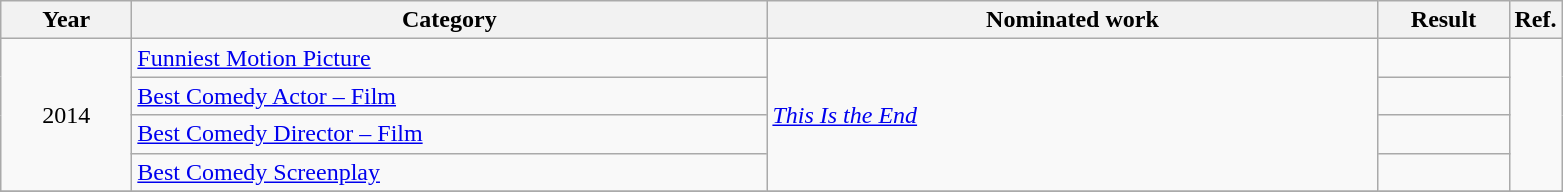<table class=wikitable>
<tr>
<th scope="col" style="width:5em;">Year</th>
<th scope="col" style="width:26em;">Category</th>
<th scope="col" style="width:25em;">Nominated work</th>
<th scope="col" style="width:5em;">Result</th>
<th>Ref.</th>
</tr>
<tr>
<td style="text-align:center;", rowspan=4>2014</td>
<td><a href='#'>Funniest Motion Picture</a></td>
<td rowspan=4><em><a href='#'>This Is the End</a></em></td>
<td></td>
<td rowspan=4 align="center"></td>
</tr>
<tr>
<td><a href='#'>Best Comedy Actor – Film</a></td>
<td></td>
</tr>
<tr>
<td><a href='#'>Best Comedy Director – Film</a></td>
<td></td>
</tr>
<tr>
<td><a href='#'>Best Comedy Screenplay</a></td>
<td></td>
</tr>
<tr>
</tr>
</table>
